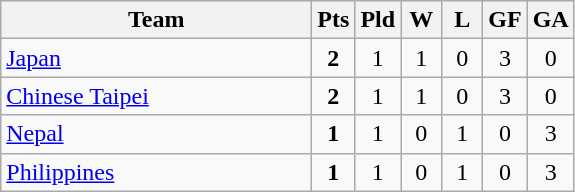<table class=wikitable style="text-align:center">
<tr>
<th width=200>Team</th>
<th width=20>Pts</th>
<th width=20>Pld</th>
<th width=20>W</th>
<th width=20>L</th>
<th width=20>GF</th>
<th width=20>GA</th>
</tr>
<tr>
<td style="text-align:left"> <a href='#'>Japan</a></td>
<td><strong>2</strong></td>
<td>1</td>
<td>1</td>
<td>0</td>
<td>3</td>
<td>0</td>
</tr>
<tr>
<td style="text-align:left"> <a href='#'>Chinese Taipei</a></td>
<td><strong>2</strong></td>
<td>1</td>
<td>1</td>
<td>0</td>
<td>3</td>
<td>0</td>
</tr>
<tr>
<td style="text-align:left"> <a href='#'>Nepal</a></td>
<td><strong>1</strong></td>
<td>1</td>
<td>0</td>
<td>1</td>
<td>0</td>
<td>3</td>
</tr>
<tr>
<td style="text-align:left"> <a href='#'>Philippines</a></td>
<td><strong>1</strong></td>
<td>1</td>
<td>0</td>
<td>1</td>
<td>0</td>
<td>3</td>
</tr>
</table>
